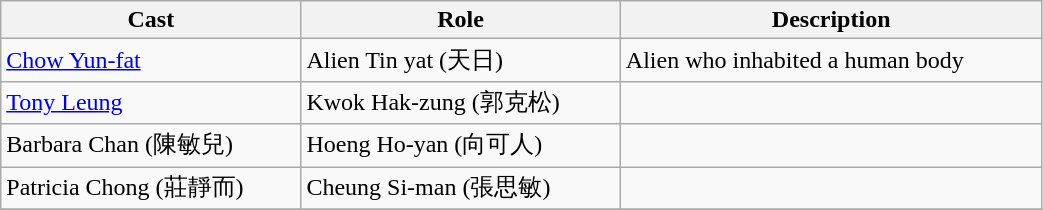<table class="wikitable" width="55%">
<tr>
<th>Cast</th>
<th>Role</th>
<th>Description</th>
</tr>
<tr>
<td><a href='#'>Chow Yun-fat</a></td>
<td>Alien Tin yat (天日)</td>
<td>Alien who inhabited a human body</td>
</tr>
<tr>
<td><a href='#'>Tony Leung</a></td>
<td>Kwok Hak-zung (郭克松)</td>
<td></td>
</tr>
<tr>
<td>Barbara Chan (陳敏兒)</td>
<td>Hoeng Ho-yan (向可人)</td>
<td></td>
</tr>
<tr>
<td>Patricia Chong  (莊靜而)</td>
<td>Cheung Si-man (張思敏)</td>
<td></td>
</tr>
<tr>
</tr>
</table>
